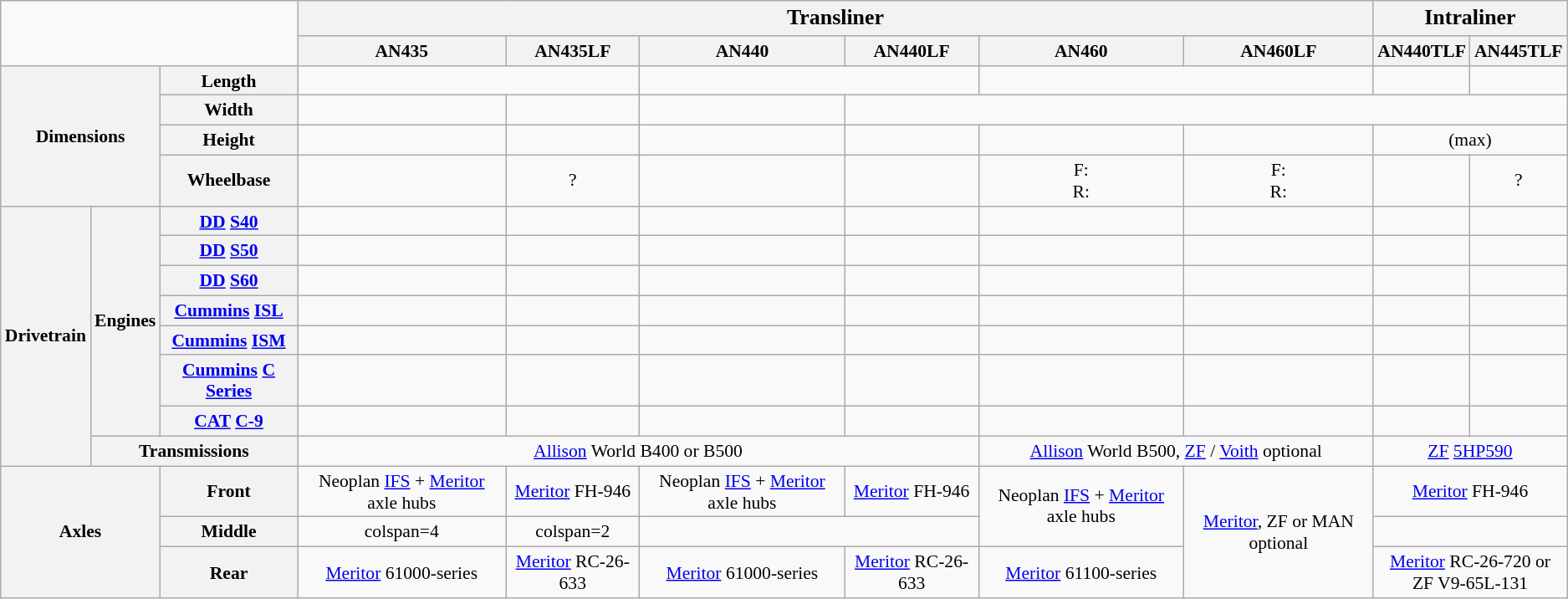<table class="wikitable" style="text-align:center;font-size:90%;">
<tr style="font-size:120%;">
<td colspan=3 rowspan=2> </td>
<th colspan=6>Transliner</th>
<th colspan=2>Intraliner</th>
</tr>
<tr>
<th>AN435</th>
<th>AN435LF</th>
<th>AN440</th>
<th>AN440LF</th>
<th>AN460</th>
<th>AN460LF</th>
<th>AN440TLF</th>
<th>AN445TLF</th>
</tr>
<tr>
<th rowspan=4 colspan=2>Dimensions</th>
<th>Length</th>
<td colspan=2></td>
<td colspan=2></td>
<td colspan=2></td>
<td></td>
<td></td>
</tr>
<tr>
<th>Width</th>
<td></td>
<td></td>
<td></td>
<td colspan=5></td>
</tr>
<tr>
<th>Height</th>
<td></td>
<td></td>
<td></td>
<td></td>
<td></td>
<td></td>
<td colspan=2> (max)</td>
</tr>
<tr>
<th>Wheelbase</th>
<td></td>
<td>?</td>
<td></td>
<td></td>
<td>F: <br>R: </td>
<td>F: <br>R: </td>
<td></td>
<td>?</td>
</tr>
<tr>
<th rowspan=8>Drivetrain</th>
<th rowspan=7>Engines</th>
<th><a href='#'>DD</a> <a href='#'>S40</a></th>
<td></td>
<td></td>
<td></td>
<td></td>
<td></td>
<td></td>
<td></td>
<td></td>
</tr>
<tr>
<th><a href='#'>DD</a> <a href='#'>S50</a></th>
<td></td>
<td></td>
<td></td>
<td></td>
<td></td>
<td></td>
<td></td>
<td></td>
</tr>
<tr>
<th><a href='#'>DD</a> <a href='#'>S60</a></th>
<td></td>
<td></td>
<td></td>
<td></td>
<td></td>
<td></td>
<td></td>
<td></td>
</tr>
<tr>
<th><a href='#'>Cummins</a> <a href='#'>ISL</a></th>
<td></td>
<td></td>
<td></td>
<td></td>
<td></td>
<td></td>
<td></td>
<td></td>
</tr>
<tr>
<th><a href='#'>Cummins</a> <a href='#'>ISM</a></th>
<td></td>
<td></td>
<td></td>
<td></td>
<td></td>
<td></td>
<td></td>
<td></td>
</tr>
<tr>
<th><a href='#'>Cummins</a> <a href='#'>C Series</a></th>
<td></td>
<td></td>
<td></td>
<td></td>
<td></td>
<td></td>
<td></td>
<td></td>
</tr>
<tr>
<th><a href='#'>CAT</a> <a href='#'>C-9</a></th>
<td></td>
<td></td>
<td></td>
<td></td>
<td></td>
<td></td>
<td></td>
<td></td>
</tr>
<tr>
<th colspan=2>Transmissions</th>
<td colspan=4><a href='#'>Allison</a> World B400 or B500</td>
<td colspan=2><a href='#'>Allison</a> World B500, <a href='#'>ZF</a> / <a href='#'>Voith</a> optional</td>
<td colspan=2><a href='#'>ZF</a> <a href='#'>5HP590</a></td>
</tr>
<tr>
<th rowspan=3 colspan=2>Axles</th>
<th>Front</th>
<td>Neoplan <a href='#'>IFS</a> + <a href='#'>Meritor</a> axle hubs</td>
<td><a href='#'>Meritor</a> FH-946</td>
<td>Neoplan <a href='#'>IFS</a> + <a href='#'>Meritor</a> axle hubs</td>
<td><a href='#'>Meritor</a> FH-946</td>
<td rowspan=2>Neoplan <a href='#'>IFS</a> + <a href='#'>Meritor</a> axle hubs</td>
<td rowspan=3><a href='#'>Meritor</a>, ZF or MAN optional</td>
<td colspan=2><a href='#'>Meritor</a> FH-946</td>
</tr>
<tr>
<th>Middle</th>
<td>colspan=4 </td>
<td>colspan=2 </td>
</tr>
<tr>
<th>Rear</th>
<td><a href='#'>Meritor</a> 61000-series</td>
<td><a href='#'>Meritor</a> RC-26-633</td>
<td><a href='#'>Meritor</a> 61000-series</td>
<td><a href='#'>Meritor</a> RC-26-633</td>
<td><a href='#'>Meritor</a> 61100-series</td>
<td colspan=2><a href='#'>Meritor</a> RC-26-720 or<br>ZF V9-65L-131</td>
</tr>
</table>
